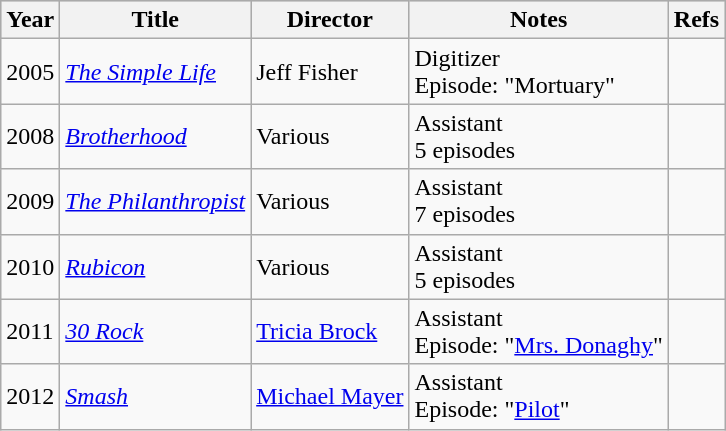<table class="wikitable">
<tr style="background:#ccc; text-align:center;">
<th>Year</th>
<th>Title</th>
<th>Director</th>
<th>Notes</th>
<th>Refs</th>
</tr>
<tr>
<td>2005</td>
<td><em><a href='#'>The Simple Life</a></em></td>
<td>Jeff Fisher</td>
<td>Digitizer<br>Episode: "Mortuary"</td>
<td></td>
</tr>
<tr>
<td>2008</td>
<td><em><a href='#'>Brotherhood</a></em></td>
<td>Various</td>
<td>Assistant<br>5 episodes</td>
<td></td>
</tr>
<tr>
<td>2009</td>
<td><em><a href='#'>The Philanthropist</a></em></td>
<td>Various</td>
<td>Assistant<br>7 episodes</td>
<td></td>
</tr>
<tr>
<td>2010</td>
<td><em><a href='#'>Rubicon</a></em></td>
<td>Various</td>
<td>Assistant<br>5 episodes</td>
<td></td>
</tr>
<tr>
<td>2011</td>
<td><em><a href='#'>30 Rock</a></em></td>
<td><a href='#'>Tricia Brock</a></td>
<td>Assistant<br>Episode: "<a href='#'>Mrs. Donaghy</a>"</td>
<td></td>
</tr>
<tr>
<td>2012</td>
<td><em><a href='#'>Smash</a></em></td>
<td><a href='#'>Michael Mayer</a></td>
<td>Assistant<br>Episode: "<a href='#'>Pilot</a>"</td>
<td></td>
</tr>
</table>
